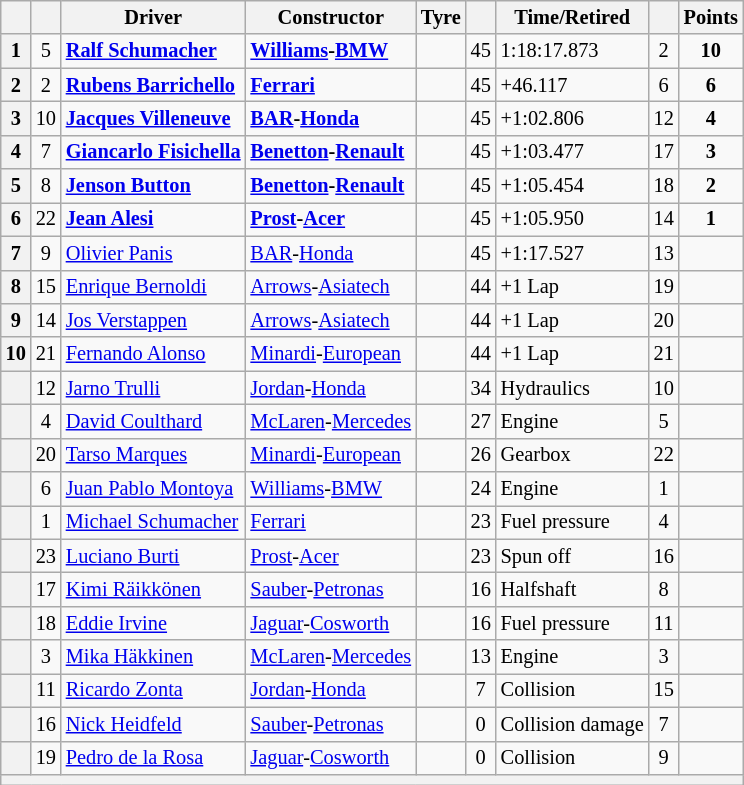<table class="wikitable sortable" style="font-size: 85%;">
<tr>
<th scope="col"></th>
<th scope="col"></th>
<th scope="col">Driver</th>
<th scope="col">Constructor</th>
<th scope="col">Tyre</th>
<th scope="col" class="unsortable"></th>
<th scope="col" class="unsortable">Time/Retired</th>
<th scope="col"></th>
<th scope="col">Points</th>
</tr>
<tr>
<th scope="row">1</th>
<td align="center">5</td>
<td data-sort-value="SCH2"> <strong><a href='#'>Ralf Schumacher</a></strong></td>
<td><strong><a href='#'>Williams</a>-<a href='#'>BMW</a></strong></td>
<td></td>
<td align="center">45</td>
<td>1:18:17.873</td>
<td align="center">2</td>
<td align="center"><strong>10</strong></td>
</tr>
<tr>
<th scope="row">2</th>
<td align="center">2</td>
<td data-sort-value="BAR"> <strong><a href='#'>Rubens Barrichello</a></strong></td>
<td><strong><a href='#'>Ferrari</a></strong></td>
<td></td>
<td align="center">45</td>
<td>+46.117</td>
<td align="center">6</td>
<td align="center"><strong>6</strong></td>
</tr>
<tr>
<th scope="row">3</th>
<td align="center">10</td>
<td data-sort-value="VIL"> <strong><a href='#'>Jacques Villeneuve</a></strong></td>
<td><strong><a href='#'>BAR</a>-<a href='#'>Honda</a></strong></td>
<td></td>
<td align="center">45</td>
<td>+1:02.806</td>
<td align="center">12</td>
<td align="center"><strong>4</strong></td>
</tr>
<tr>
<th scope="row">4</th>
<td align="center">7</td>
<td data-sort-value="FIS"> <strong><a href='#'>Giancarlo Fisichella</a></strong></td>
<td><strong><a href='#'>Benetton</a>-<a href='#'>Renault</a></strong></td>
<td></td>
<td align="center">45</td>
<td>+1:03.477</td>
<td align="center">17</td>
<td align="center"><strong>3</strong></td>
</tr>
<tr>
<th scope="row">5</th>
<td align="center">8</td>
<td data-sort-value="BUT"> <strong><a href='#'>Jenson Button</a></strong></td>
<td><strong><a href='#'>Benetton</a>-<a href='#'>Renault</a></strong></td>
<td></td>
<td align="center">45</td>
<td>+1:05.454</td>
<td align="center">18</td>
<td align="center"><strong>2</strong></td>
</tr>
<tr>
<th scope="row">6</th>
<td align="center">22</td>
<td data-sort-value="ALE"> <strong><a href='#'>Jean Alesi</a></strong></td>
<td><strong><a href='#'>Prost</a>-<a href='#'>Acer</a></strong></td>
<td></td>
<td align="center">45</td>
<td>+1:05.950</td>
<td align="center">14</td>
<td align="center"><strong>1</strong></td>
</tr>
<tr>
<th scope="row">7</th>
<td align="center">9</td>
<td data-sort-value="PAN"> <a href='#'>Olivier Panis</a></td>
<td><a href='#'>BAR</a>-<a href='#'>Honda</a></td>
<td></td>
<td align="center">45</td>
<td>+1:17.527</td>
<td align="center">13</td>
<td> </td>
</tr>
<tr>
<th scope="row">8</th>
<td align="center">15</td>
<td data-sort-value="BER"> <a href='#'>Enrique Bernoldi</a></td>
<td><a href='#'>Arrows</a>-<a href='#'>Asiatech</a></td>
<td></td>
<td align="center">44</td>
<td>+1 Lap</td>
<td align="center">19</td>
<td> </td>
</tr>
<tr>
<th scope="row">9</th>
<td align="center">14</td>
<td data-sort-value="VER"> <a href='#'>Jos Verstappen</a></td>
<td><a href='#'>Arrows</a>-<a href='#'>Asiatech</a></td>
<td></td>
<td align="center">44</td>
<td>+1 Lap</td>
<td align="center">20</td>
<td> </td>
</tr>
<tr>
<th scope="row">10</th>
<td align="center">21</td>
<td data-sort-value="ALO"> <a href='#'>Fernando Alonso</a></td>
<td><a href='#'>Minardi</a>-<a href='#'>European</a></td>
<td></td>
<td align="center">44</td>
<td>+1 Lap</td>
<td align="center">21</td>
<td> </td>
</tr>
<tr>
<th scope="row" data-sort-value="11"></th>
<td align="center">12</td>
<td data-sort-value="TRU"> <a href='#'>Jarno Trulli</a></td>
<td><a href='#'>Jordan</a>-<a href='#'>Honda</a></td>
<td></td>
<td align="center">34</td>
<td>Hydraulics</td>
<td align="center">10</td>
<td> </td>
</tr>
<tr>
<th scope="row" data-sort-value="12"></th>
<td align="center">4</td>
<td data-sort-value="COU"> <a href='#'>David Coulthard</a></td>
<td><a href='#'>McLaren</a>-<a href='#'>Mercedes</a></td>
<td></td>
<td align="center">27</td>
<td>Engine</td>
<td align="center">5</td>
<td> </td>
</tr>
<tr>
<th scope="row" data-sort-value="13"></th>
<td align="center">20</td>
<td data-sort-value="MAR"> <a href='#'>Tarso Marques</a></td>
<td><a href='#'>Minardi</a>-<a href='#'>European</a></td>
<td></td>
<td align="center">26</td>
<td>Gearbox</td>
<td align="center">22</td>
<td> </td>
</tr>
<tr>
<th scope="row" data-sort-value="14"></th>
<td align="center">6</td>
<td data-sort-value="MON"> <a href='#'>Juan Pablo Montoya</a></td>
<td><a href='#'>Williams</a>-<a href='#'>BMW</a></td>
<td></td>
<td align="center">24</td>
<td>Engine</td>
<td align="center">1</td>
<td> </td>
</tr>
<tr>
<th scope="row" data-sort-value="15"></th>
<td align="center">1</td>
<td data-sort-value="SCH1"> <a href='#'>Michael Schumacher</a></td>
<td><a href='#'>Ferrari</a></td>
<td></td>
<td align="center">23</td>
<td>Fuel pressure</td>
<td align="center">4</td>
<td> </td>
</tr>
<tr>
<th scope="row" data-sort-value="16"></th>
<td align="center">23</td>
<td data-sort-value="BUR"> <a href='#'>Luciano Burti</a></td>
<td><a href='#'>Prost</a>-<a href='#'>Acer</a></td>
<td></td>
<td align="center">23</td>
<td>Spun off</td>
<td align="center">16</td>
<td> </td>
</tr>
<tr>
<th scope="row" data-sort-value="17"></th>
<td align="center">17</td>
<td data-sort-value="RAI"> <a href='#'>Kimi Räikkönen</a></td>
<td><a href='#'>Sauber</a>-<a href='#'>Petronas</a></td>
<td></td>
<td align="center">16</td>
<td>Halfshaft</td>
<td align="center">8</td>
<td> </td>
</tr>
<tr>
<th scope="row" data-sort-value="18"></th>
<td align="center">18</td>
<td data-sort-value="IRV"> <a href='#'>Eddie Irvine</a></td>
<td><a href='#'>Jaguar</a>-<a href='#'>Cosworth</a></td>
<td></td>
<td align="center">16</td>
<td>Fuel pressure</td>
<td align="center">11</td>
<td> </td>
</tr>
<tr>
<th scope="row" data-sort-value="19"></th>
<td align="center">3</td>
<td data-sort-value="HAK"> <a href='#'>Mika Häkkinen</a></td>
<td><a href='#'>McLaren</a>-<a href='#'>Mercedes</a></td>
<td></td>
<td align="center">13</td>
<td>Engine</td>
<td align="center">3</td>
<td> </td>
</tr>
<tr>
<th scope="row" data-sort-value="20"></th>
<td align="center">11</td>
<td data-sort-value="ZON"> <a href='#'>Ricardo Zonta</a></td>
<td><a href='#'>Jordan</a>-<a href='#'>Honda</a></td>
<td></td>
<td align="center">7</td>
<td>Collision</td>
<td align="center">15</td>
<td> </td>
</tr>
<tr>
<th scope="row" data-sort-value="21"></th>
<td align="center">16</td>
<td data-sort-value="HEI"> <a href='#'>Nick Heidfeld</a></td>
<td><a href='#'>Sauber</a>-<a href='#'>Petronas</a></td>
<td></td>
<td align="center">0</td>
<td>Collision damage</td>
<td align="center">7</td>
<td> </td>
</tr>
<tr>
<th scope="row" data-sort-value="22"></th>
<td align="center">19</td>
<td data-sort-value="DEL"> <a href='#'>Pedro de la Rosa</a></td>
<td><a href='#'>Jaguar</a>-<a href='#'>Cosworth</a></td>
<td></td>
<td align="center">0</td>
<td>Collision</td>
<td align="center">9</td>
<td> </td>
</tr>
<tr class="sortbottom">
<th colspan="9"></th>
</tr>
</table>
